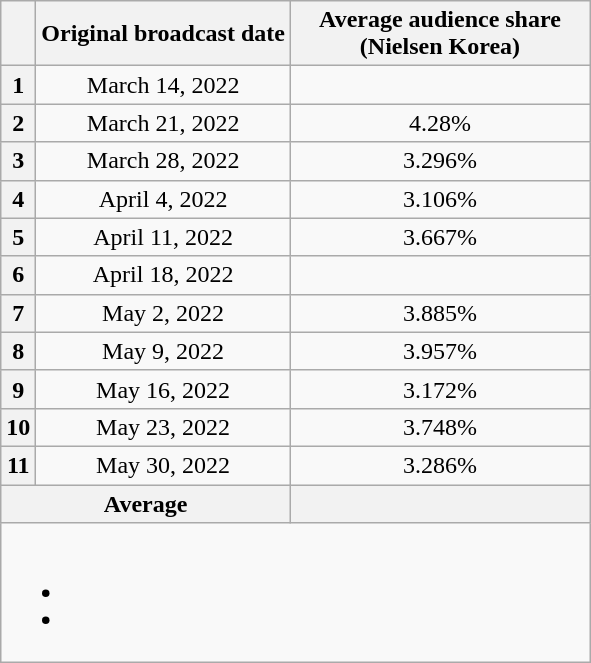<table class="wikitable" style="text-align:center; max-width:430px">
<tr>
<th scope="col"></th>
<th scope="col">Original broadcast date</th>
<th scope="col" style="width:12em">Average audience share<br>(Nielsen Korea)</th>
</tr>
<tr>
<th scope="col">1</th>
<td>March 14, 2022</td>
<td><strong></strong> </td>
</tr>
<tr>
<th scope="col">2</th>
<td>March 21, 2022</td>
<td>4.28% </td>
</tr>
<tr>
<th scope="col">3</th>
<td>March 28, 2022</td>
<td>3.296% </td>
</tr>
<tr>
<th scope="col">4</th>
<td>April 4, 2022</td>
<td>3.106% </td>
</tr>
<tr>
<th scope="col">5</th>
<td>April 11, 2022</td>
<td>3.667% </td>
</tr>
<tr>
<th scope="col">6</th>
<td>April 18, 2022</td>
<td><strong></strong> </td>
</tr>
<tr>
<th scope="col">7</th>
<td>May 2, 2022</td>
<td>3.885% </td>
</tr>
<tr>
<th scope="col">8</th>
<td>May 9, 2022</td>
<td>3.957% </td>
</tr>
<tr>
<th scope="col">9</th>
<td>May 16, 2022</td>
<td>3.172% </td>
</tr>
<tr>
<th scope="col">10</th>
<td>May 23, 2022</td>
<td>3.748% </td>
</tr>
<tr>
<th scope="col">11</th>
<td>May 30, 2022</td>
<td>3.286% </td>
</tr>
<tr>
<th scope="col" colspan="2">Average</th>
<th scope="col"></th>
</tr>
<tr>
<td colspan="3"><br><ul><li></li><li></li></ul></td>
</tr>
</table>
